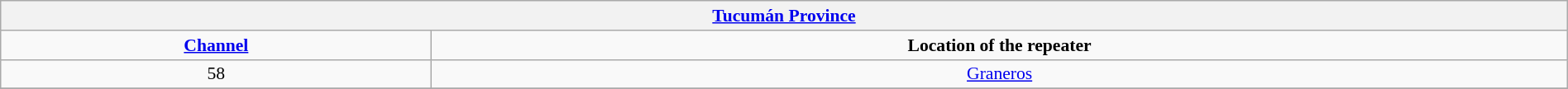<table class="wikitable collapsible collapsed" style="font-size:90%; text-align: center; width: 100%;">
<tr>
<th colspan="12" style="with: 100%;" align=center> <a href='#'>Tucumán Province</a></th>
</tr>
<tr>
<td><strong><a href='#'>Channel</a></strong></td>
<td><strong>Location of the repeater</strong></td>
</tr>
<tr>
<td>58</td>
<td><a href='#'>Graneros</a></td>
</tr>
<tr>
</tr>
</table>
